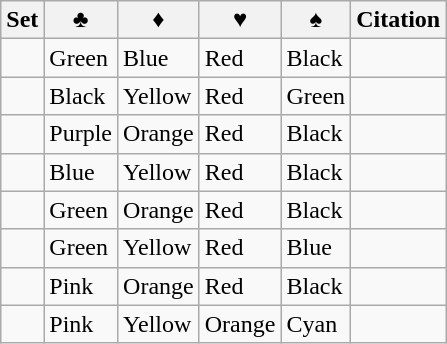<table class="wikitable floatright">
<tr>
<th title="Image">Set</th>
<th title="Clubs">♣</th>
<th title="Diamonds">♦</th>
<th title="Hearts">♥</th>
<th title="Spades">♠</th>
<th>Citation</th>
</tr>
<tr>
<td></td>
<td>Green</td>
<td>Blue</td>
<td>Red</td>
<td>Black</td>
<td></td>
</tr>
<tr>
<td></td>
<td>Black</td>
<td>Yellow</td>
<td>Red</td>
<td>Green</td>
<td></td>
</tr>
<tr>
<td></td>
<td>Purple</td>
<td>Orange</td>
<td>Red</td>
<td>Black</td>
<td></td>
</tr>
<tr>
<td></td>
<td>Blue</td>
<td>Yellow</td>
<td>Red</td>
<td>Black</td>
<td></td>
</tr>
<tr>
<td></td>
<td>Green</td>
<td>Orange</td>
<td>Red</td>
<td>Black</td>
<td></td>
</tr>
<tr>
<td></td>
<td>Green</td>
<td>Yellow</td>
<td>Red</td>
<td>Blue</td>
<td></td>
</tr>
<tr>
<td></td>
<td>Pink</td>
<td>Orange</td>
<td>Red</td>
<td>Black</td>
<td></td>
</tr>
<tr>
<td></td>
<td>Pink</td>
<td>Yellow</td>
<td>Orange</td>
<td>Cyan</td>
<td></td>
</tr>
</table>
